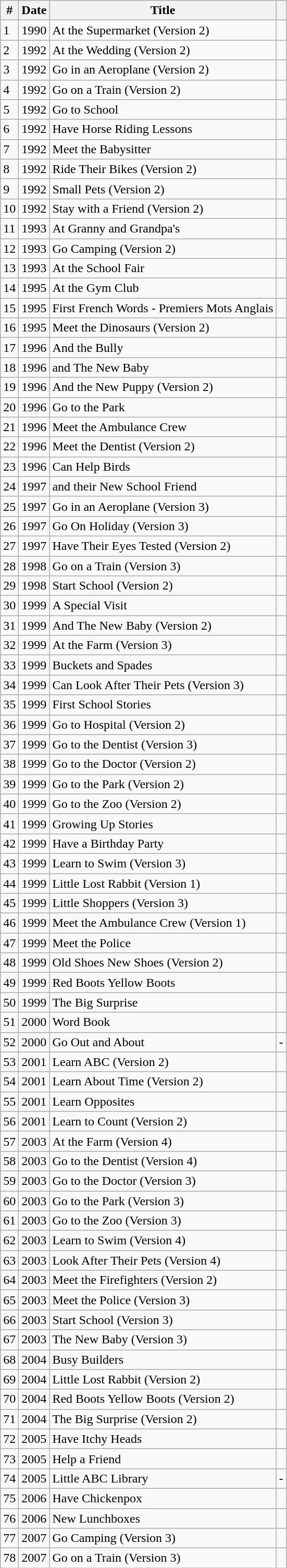<table class="wikitable collapsible">
<tr>
<th>#</th>
<th>Date</th>
<th>Title</th>
<th></th>
</tr>
<tr>
<td>1</td>
<td>1990</td>
<td>At the Supermarket (Version 2)</td>
<td></td>
</tr>
<tr>
<td>2</td>
<td>1992</td>
<td>At the Wedding  (Version 2)</td>
<td></td>
</tr>
<tr>
<td>3</td>
<td>1992</td>
<td>Go in an Aeroplane  (Version 2)</td>
<td></td>
</tr>
<tr>
<td>4</td>
<td>1992</td>
<td>Go on a Train  (Version 2)</td>
<td></td>
</tr>
<tr>
<td>5</td>
<td>1992</td>
<td>Go to School</td>
<td></td>
</tr>
<tr>
<td>6</td>
<td>1992</td>
<td>Have Horse Riding Lessons</td>
<td></td>
</tr>
<tr>
<td>7</td>
<td>1992</td>
<td>Meet the Babysitter</td>
<td></td>
</tr>
<tr>
<td>8</td>
<td>1992</td>
<td>Ride Their Bikes  (Version 2)</td>
<td></td>
</tr>
<tr>
<td>9</td>
<td>1992</td>
<td>Small Pets  (Version 2)</td>
<td></td>
</tr>
<tr>
<td>10</td>
<td>1992</td>
<td>Stay with a Friend  (Version 2)</td>
<td></td>
</tr>
<tr>
<td>11</td>
<td>1993</td>
<td>At Granny and Grandpa's</td>
<td></td>
</tr>
<tr>
<td>12</td>
<td>1993</td>
<td>Go Camping  (Version 2)</td>
<td></td>
</tr>
<tr>
<td>13</td>
<td>1993</td>
<td>At the School Fair</td>
<td></td>
</tr>
<tr>
<td>14</td>
<td>1995</td>
<td>At the Gym Club</td>
<td></td>
</tr>
<tr>
<td>15</td>
<td>1995</td>
<td>First French Words - Premiers Mots Anglais</td>
<td></td>
</tr>
<tr>
<td>16</td>
<td>1995</td>
<td>Meet the Dinosaurs  (Version 2)</td>
<td></td>
</tr>
<tr>
<td>17</td>
<td>1996</td>
<td>And the Bully</td>
<td></td>
</tr>
<tr>
<td>18</td>
<td>1996</td>
<td>and The New Baby</td>
<td></td>
</tr>
<tr>
<td>19</td>
<td>1996</td>
<td>And the New Puppy  (Version 2)</td>
<td></td>
</tr>
<tr>
<td>20</td>
<td>1996</td>
<td>Go to the Park</td>
<td></td>
</tr>
<tr>
<td>21</td>
<td>1996</td>
<td>Meet the Ambulance Crew</td>
<td></td>
</tr>
<tr>
<td>22</td>
<td>1996</td>
<td>Meet the Dentist  (Version 2)</td>
<td></td>
</tr>
<tr>
<td>23</td>
<td>1996</td>
<td>Can Help Birds</td>
<td></td>
</tr>
<tr>
<td>24</td>
<td>1997</td>
<td>and their New School Friend</td>
<td></td>
</tr>
<tr>
<td>25</td>
<td>1997</td>
<td>Go in an Aeroplane (Version 3)</td>
<td></td>
</tr>
<tr>
<td>26</td>
<td>1997</td>
<td>Go On Holiday (Version 3)</td>
<td></td>
</tr>
<tr>
<td>27</td>
<td>1997</td>
<td>Have Their Eyes Tested (Version 2)</td>
<td></td>
</tr>
<tr>
<td>28</td>
<td>1998</td>
<td>Go on a Train (Version 3)</td>
<td></td>
</tr>
<tr>
<td>29</td>
<td>1998</td>
<td>Start School (Version 2)</td>
<td></td>
</tr>
<tr>
<td>30</td>
<td>1999</td>
<td>A Special Visit</td>
<td></td>
</tr>
<tr>
<td>31</td>
<td>1999</td>
<td>And The New Baby (Version 2)</td>
<td></td>
</tr>
<tr>
<td>32</td>
<td>1999</td>
<td>At the Farm (Version 3)</td>
<td></td>
</tr>
<tr>
<td>33</td>
<td>1999</td>
<td>Buckets and Spades</td>
<td></td>
</tr>
<tr>
<td>34</td>
<td>1999</td>
<td>Can Look After Their Pets (Version 3)</td>
<td></td>
</tr>
<tr>
<td>35</td>
<td>1999</td>
<td>First School Stories</td>
<td></td>
</tr>
<tr>
<td>36</td>
<td>1999</td>
<td>Go to Hospital (Version 2)</td>
<td></td>
</tr>
<tr>
<td>37</td>
<td>1999</td>
<td>Go to the Dentist (Version 3)</td>
<td></td>
</tr>
<tr>
<td>38</td>
<td>1999</td>
<td>Go to the Doctor (Version 2)</td>
<td></td>
</tr>
<tr>
<td>39</td>
<td>1999</td>
<td>Go to the Park (Version 2)</td>
<td></td>
</tr>
<tr>
<td>40</td>
<td>1999</td>
<td>Go to the Zoo (Version 2)</td>
<td></td>
</tr>
<tr>
<td>41</td>
<td>1999</td>
<td>Growing Up Stories</td>
<td></td>
</tr>
<tr>
<td>42</td>
<td>1999</td>
<td>Have a Birthday Party</td>
<td></td>
</tr>
<tr>
<td>43</td>
<td>1999</td>
<td>Learn to Swim (Version 3)</td>
<td></td>
</tr>
<tr>
<td>44</td>
<td>1999</td>
<td>Little Lost Rabbit (Version 1)</td>
<td></td>
</tr>
<tr>
<td>45</td>
<td>1999</td>
<td>Little Shoppers (Version 3)</td>
<td></td>
</tr>
<tr>
<td>46</td>
<td>1999</td>
<td>Meet the Ambulance Crew (Version 1)</td>
<td></td>
</tr>
<tr>
<td>47</td>
<td>1999</td>
<td>Meet the Police</td>
<td></td>
</tr>
<tr>
<td>48</td>
<td>1999</td>
<td>Old Shoes New Shoes (Version 2)</td>
<td></td>
</tr>
<tr>
<td>49</td>
<td>1999</td>
<td>Red Boots Yellow Boots</td>
<td></td>
</tr>
<tr>
<td>50</td>
<td>1999</td>
<td>The Big Surprise</td>
<td></td>
</tr>
<tr>
<td>51</td>
<td>2000</td>
<td>Word Book</td>
<td></td>
</tr>
<tr>
<td>52</td>
<td>2000</td>
<td>Go Out and About</td>
<td>-</td>
</tr>
<tr>
<td>53</td>
<td>2001</td>
<td>Learn ABC (Version 2)</td>
<td></td>
</tr>
<tr>
<td>54</td>
<td>2001</td>
<td>Learn About Time (Version 2)</td>
<td></td>
</tr>
<tr>
<td>55</td>
<td>2001</td>
<td>Learn Opposites</td>
<td></td>
</tr>
<tr>
<td>56</td>
<td>2001</td>
<td>Learn to Count (Version 2)</td>
<td></td>
</tr>
<tr>
<td>57</td>
<td>2003</td>
<td>At the Farm (Version 4)</td>
<td></td>
</tr>
<tr>
<td>58</td>
<td>2003</td>
<td>Go to the Dentist (Version 4)</td>
<td></td>
</tr>
<tr>
<td>59</td>
<td>2003</td>
<td>Go to the Doctor (Version 3)</td>
<td></td>
</tr>
<tr>
<td>60</td>
<td>2003</td>
<td>Go to the Park (Version 3)</td>
<td></td>
</tr>
<tr>
<td>61</td>
<td>2003</td>
<td>Go to the Zoo (Version 3)</td>
<td></td>
</tr>
<tr>
<td>62</td>
<td>2003</td>
<td>Learn to Swim (Version 4)</td>
<td></td>
</tr>
<tr>
<td>63</td>
<td>2003</td>
<td>Look After Their Pets (Version 4)</td>
<td></td>
</tr>
<tr>
<td>64</td>
<td>2003</td>
<td>Meet the Firefighters (Version 2)</td>
<td></td>
</tr>
<tr>
<td>65</td>
<td>2003</td>
<td>Meet the Police (Version 3)</td>
<td></td>
</tr>
<tr>
<td>66</td>
<td>2003</td>
<td>Start School (Version 3)</td>
<td></td>
</tr>
<tr>
<td>67</td>
<td>2003</td>
<td>The New Baby (Version 3)</td>
<td></td>
</tr>
<tr>
<td>68</td>
<td>2004</td>
<td>Busy Builders</td>
<td></td>
</tr>
<tr>
<td>69</td>
<td>2004</td>
<td>Little Lost Rabbit (Version 2)</td>
<td></td>
</tr>
<tr>
<td>70</td>
<td>2004</td>
<td>Red Boots Yellow Boots (Version 2)</td>
<td></td>
</tr>
<tr>
<td>71</td>
<td>2004</td>
<td>The Big Surprise (Version 2)</td>
<td></td>
</tr>
<tr>
<td>72</td>
<td>2005</td>
<td>Have Itchy Heads</td>
<td></td>
</tr>
<tr>
<td>73</td>
<td>2005</td>
<td>Help a Friend</td>
<td></td>
</tr>
<tr>
<td>74</td>
<td>2005</td>
<td>Little ABC Library</td>
<td>-</td>
</tr>
<tr>
<td>75</td>
<td>2006</td>
<td>Have Chickenpox</td>
<td></td>
</tr>
<tr>
<td>76</td>
<td>2006</td>
<td>New Lunchboxes</td>
<td></td>
</tr>
<tr>
<td>77</td>
<td>2007</td>
<td>Go Camping (Version 3)</td>
<td></td>
</tr>
<tr>
<td>78</td>
<td>2007</td>
<td>Go on a Train (Version 3)</td>
<td></td>
</tr>
</table>
